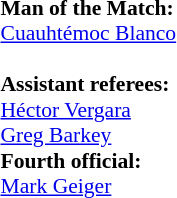<table style="width:100%; font-size:90%;">
<tr>
<td><br><strong>Man of the Match:</strong>
<br> <a href='#'>Cuauhtémoc Blanco</a><br>
<br><strong>Assistant referees:</strong>
<br> <a href='#'>Héctor Vergara</a>
<br> <a href='#'>Greg Barkey</a>
<br><strong>Fourth official:</strong>
<br> <a href='#'>Mark Geiger</a></td>
</tr>
</table>
